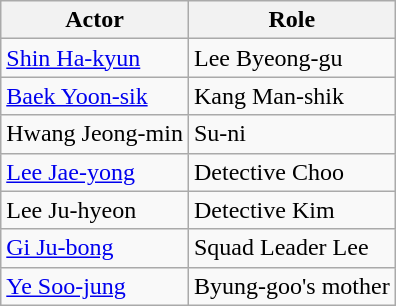<table class="wikitable">
<tr>
<th>Actor</th>
<th>Role</th>
</tr>
<tr>
<td><a href='#'>Shin Ha-kyun</a></td>
<td>Lee Byeong-gu</td>
</tr>
<tr>
<td><a href='#'>Baek Yoon-sik</a></td>
<td>Kang Man-shik</td>
</tr>
<tr>
<td>Hwang Jeong-min</td>
<td>Su-ni</td>
</tr>
<tr>
<td><a href='#'>Lee Jae-yong</a></td>
<td>Detective Choo</td>
</tr>
<tr>
<td>Lee Ju-hyeon</td>
<td>Detective Kim</td>
</tr>
<tr>
<td><a href='#'>Gi Ju-bong</a></td>
<td>Squad Leader Lee</td>
</tr>
<tr>
<td><a href='#'>Ye Soo-jung</a></td>
<td>Byung-goo's mother</td>
</tr>
</table>
